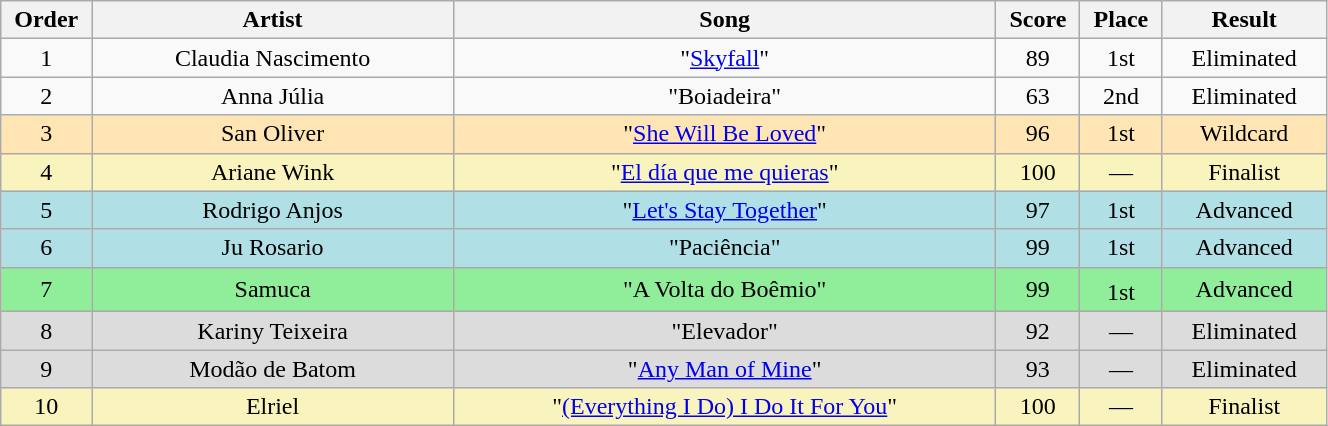<table class="wikitable" style="text-align:center; width:70%;">
<tr>
<th scope="col" width="05%">Order</th>
<th scope="col" width="22%">Artist</th>
<th scope="col" width="33%">Song</th>
<th scope="col" width="05%">Score</th>
<th scope="col" width="05%">Place</th>
<th scope="col" width="10%">Result</th>
</tr>
<tr>
<td>1</td>
<td>Claudia Nascimento</td>
<td>"<a href='#'>Skyfall</a>"</td>
<td>89</td>
<td>1st</td>
<td>Eliminated</td>
</tr>
<tr>
<td>2</td>
<td>Anna Júlia</td>
<td>"Boiadeira"</td>
<td>63</td>
<td>2nd</td>
<td>Eliminated</td>
</tr>
<tr bgcolor=FFE5B4>
<td>3</td>
<td>San Oliver</td>
<td>"<a href='#'>She Will Be Loved</a>"</td>
<td>96</td>
<td>1st</td>
<td>Wildcard</td>
</tr>
<tr bgcolor=F9F3BD>
<td>4</td>
<td>Ariane Wink</td>
<td>"<a href='#'>El día que me quieras</a>"</td>
<td>100</td>
<td>—</td>
<td>Finalist</td>
</tr>
<tr bgcolor=B0E0E6>
<td>5</td>
<td>Rodrigo Anjos</td>
<td>"<a href='#'>Let's Stay Together</a>"</td>
<td>97</td>
<td>1st</td>
<td>Advanced</td>
</tr>
<tr bgcolor=B0E0E6>
<td>6</td>
<td>Ju Rosario</td>
<td>"Paciência"</td>
<td>99</td>
<td>1st</td>
<td>Advanced</td>
</tr>
<tr bgcolor=90EE9B>
<td>7</td>
<td>Samuca</td>
<td>"A Volta do Boêmio"</td>
<td>99</td>
<td>1st<sup></sup></td>
<td>Advanced</td>
</tr>
<tr bgcolor=DCDCDC>
<td>8</td>
<td>Kariny Teixeira</td>
<td>"Elevador"</td>
<td>92</td>
<td>—</td>
<td>Eliminated</td>
</tr>
<tr bgcolor=DCDCDC>
<td>9</td>
<td>Modão de Batom</td>
<td>"<a href='#'>Any Man of Mine</a>"</td>
<td>93</td>
<td>—</td>
<td>Eliminated</td>
</tr>
<tr bgcolor=F9F3BD>
<td>10</td>
<td>Elriel</td>
<td>"<a href='#'>(Everything I Do) I Do It For You</a>"</td>
<td>100</td>
<td>—</td>
<td>Finalist</td>
</tr>
</table>
